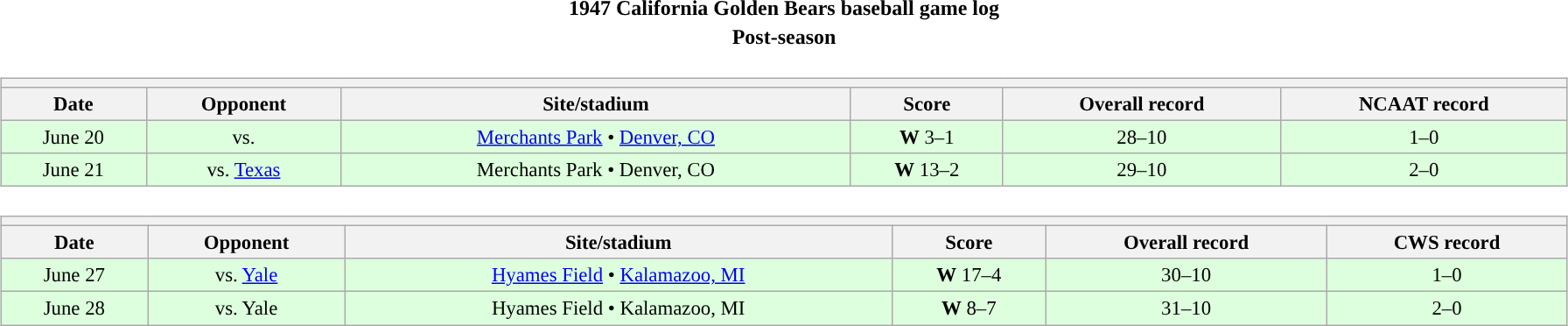<table class="toccolours" width=95% style="clear:both; margin:1.5em auto; text-align:center;">
<tr>
<th colspan=2>1947 California Golden Bears baseball game log</th>
</tr>
<tr>
<th colspan=2>Post-season</th>
</tr>
<tr>
<td><br><table class="wikitable collapsible collapsed" style="margin:auto; width:100%; text-align:center; font-size:95%">
<tr>
<th colspan=12 style="padding-left:4em;"></th>
</tr>
<tr>
<th>Date</th>
<th>Opponent</th>
<th>Site/stadium</th>
<th>Score</th>
<th>Overall record</th>
<th>NCAAT record</th>
</tr>
<tr bgcolor=ddffdd>
<td>June 20</td>
<td>vs. </td>
<td><a href='#'>Merchants Park</a> • <a href='#'>Denver, CO</a></td>
<td><strong>W</strong> 3–1</td>
<td>28–10</td>
<td>1–0</td>
</tr>
<tr bgcolor=ddffdd>
<td>June 21</td>
<td>vs. <a href='#'>Texas</a></td>
<td>Merchants Park • Denver, CO</td>
<td><strong>W</strong> 13–2</td>
<td>29–10</td>
<td>2–0</td>
</tr>
</table>
</td>
</tr>
<tr>
<td><br><table class="wikitable collapsible collapsed" style="margin:auto; width:100%; text-align:center; font-size:95%">
<tr>
<th colspan=12 style="padding-left:4em;"></th>
</tr>
<tr>
<th>Date</th>
<th>Opponent</th>
<th>Site/stadium</th>
<th>Score</th>
<th>Overall record</th>
<th>CWS record</th>
</tr>
<tr bgcolor=ddffdd>
<td>June 27</td>
<td>vs. <a href='#'>Yale</a></td>
<td><a href='#'>Hyames Field</a> • <a href='#'>Kalamazoo, MI</a></td>
<td><strong>W</strong> 17–4</td>
<td>30–10</td>
<td>1–0</td>
</tr>
<tr bgcolor=ddffdd>
<td>June 28</td>
<td>vs. Yale</td>
<td>Hyames Field • Kalamazoo, MI</td>
<td><strong>W</strong> 8–7</td>
<td>31–10</td>
<td>2–0</td>
</tr>
</table>
</td>
</tr>
</table>
